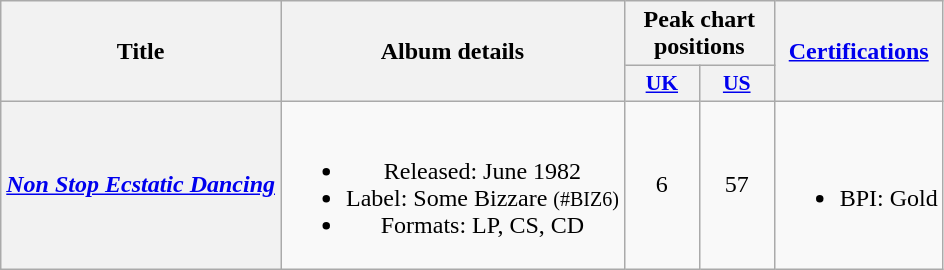<table class="wikitable plainrowheaders" style="text-align:center;">
<tr>
<th scope="col" rowspan="2">Title</th>
<th scope="col" rowspan="2">Album details</th>
<th scope="col" colspan="2">Peak chart positions</th>
<th scope="col" rowspan="2"><a href='#'>Certifications</a></th>
</tr>
<tr>
<th style="width:3em;font-size:90%;"><a href='#'>UK</a><br></th>
<th style="width:3em;font-size:90%;"><a href='#'>US</a><br></th>
</tr>
<tr>
<th scope="row"><em><a href='#'>Non Stop Ecstatic Dancing</a></em></th>
<td><br><ul><li>Released: June 1982</li><li>Label: Some Bizzare <small>(#BIZ6)</small></li><li>Formats: LP, CS, CD</li></ul></td>
<td>6</td>
<td>57</td>
<td><br><ul><li>BPI: Gold</li></ul></td>
</tr>
</table>
